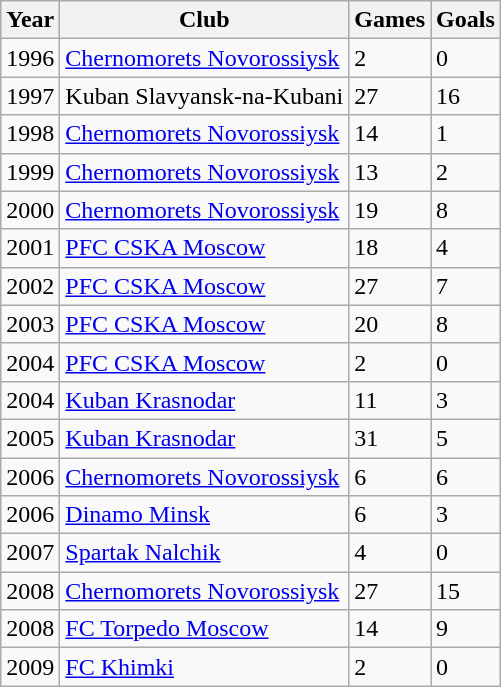<table class="wikitable">
<tr>
<th>Year</th>
<th>Club</th>
<th>Games</th>
<th>Goals</th>
</tr>
<tr>
<td>1996</td>
<td><a href='#'>Chernomorets Novorossiysk</a></td>
<td>2</td>
<td>0</td>
</tr>
<tr>
<td>1997</td>
<td>Kuban Slavyansk-na-Kubani</td>
<td>27</td>
<td>16</td>
</tr>
<tr>
<td>1998</td>
<td><a href='#'>Chernomorets Novorossiysk</a></td>
<td>14</td>
<td>1</td>
</tr>
<tr>
<td>1999</td>
<td><a href='#'>Chernomorets Novorossiysk</a></td>
<td>13</td>
<td>2</td>
</tr>
<tr>
<td>2000</td>
<td><a href='#'>Chernomorets Novorossiysk</a></td>
<td>19</td>
<td>8</td>
</tr>
<tr>
<td>2001</td>
<td><a href='#'>PFC CSKA Moscow</a></td>
<td>18</td>
<td>4</td>
</tr>
<tr>
<td>2002</td>
<td><a href='#'>PFC CSKA Moscow</a></td>
<td>27</td>
<td>7</td>
</tr>
<tr>
<td>2003</td>
<td><a href='#'>PFC CSKA Moscow</a></td>
<td>20</td>
<td>8</td>
</tr>
<tr>
<td>2004</td>
<td><a href='#'>PFC CSKA Moscow</a></td>
<td>2</td>
<td>0</td>
</tr>
<tr>
<td>2004</td>
<td><a href='#'>Kuban Krasnodar</a></td>
<td>11</td>
<td>3</td>
</tr>
<tr>
<td>2005</td>
<td><a href='#'>Kuban Krasnodar</a></td>
<td>31</td>
<td>5</td>
</tr>
<tr>
<td>2006</td>
<td><a href='#'>Chernomorets Novorossiysk</a></td>
<td>6</td>
<td>6</td>
</tr>
<tr>
<td>2006</td>
<td><a href='#'>Dinamo Minsk</a></td>
<td>6</td>
<td>3</td>
</tr>
<tr>
<td>2007</td>
<td><a href='#'>Spartak Nalchik</a></td>
<td>4</td>
<td>0</td>
</tr>
<tr>
<td>2008</td>
<td><a href='#'>Chernomorets Novorossiysk</a></td>
<td>27</td>
<td>15</td>
</tr>
<tr>
<td>2008</td>
<td><a href='#'>FC Torpedo Moscow</a></td>
<td>14</td>
<td>9</td>
</tr>
<tr>
<td>2009</td>
<td><a href='#'>FC Khimki</a></td>
<td>2</td>
<td>0</td>
</tr>
</table>
